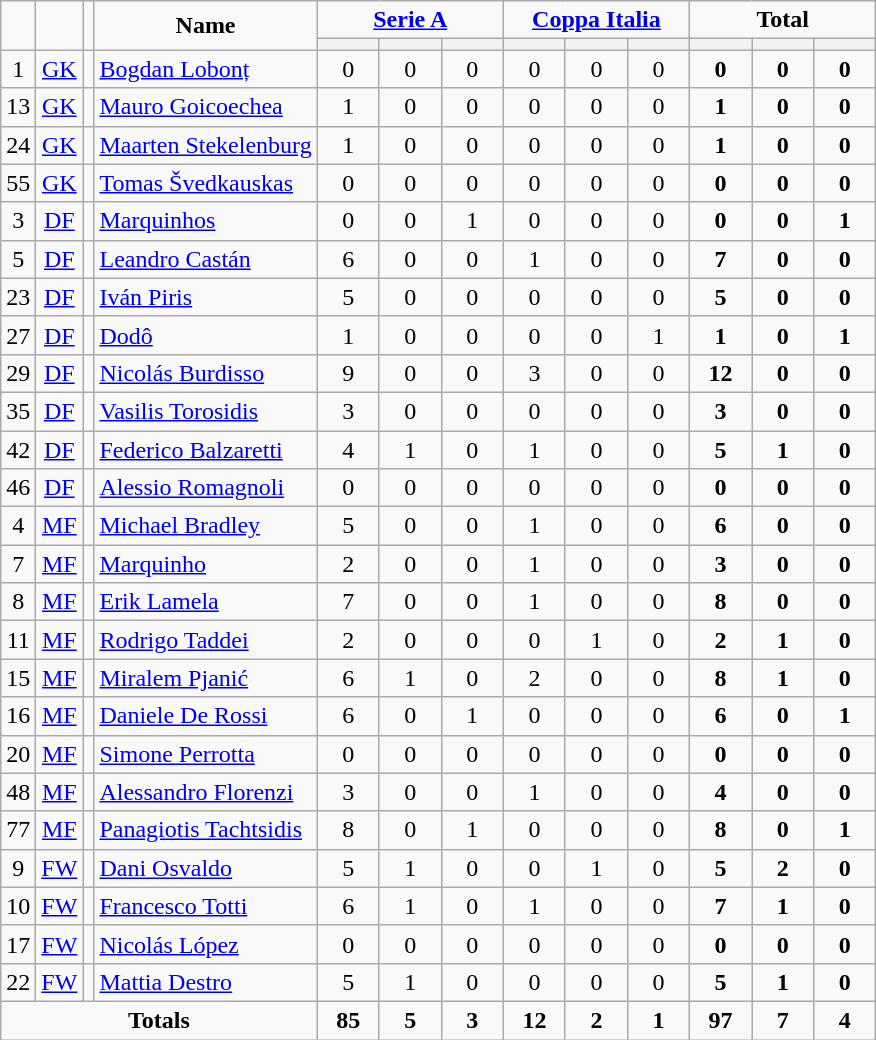<table class="wikitable" style="text-align:center">
<tr>
<td rowspan="2" !width=15><strong></strong></td>
<td rowspan="2" !width=15><strong></strong></td>
<td rowspan="2" !width=15><strong></strong></td>
<td rowspan="2" !width=120><strong>Name</strong></td>
<td colspan="3"><strong><a href='#'>Serie A</a></strong></td>
<td colspan="3"><strong><a href='#'>Coppa Italia</a></strong></td>
<td colspan="3"><strong>Total</strong></td>
</tr>
<tr>
<th width=34; background:#fe9;"></th>
<th width=34; background:#fe9;"></th>
<th width=34; background:#ff8888;"></th>
<th width=34; background:#fe9;"></th>
<th width=34; background:#fe9;"></th>
<th width=34; background:#ff8888;"></th>
<th width=34; background:#fe9;"></th>
<th width=34; background:#fe9;"></th>
<th width=34; background:#ff8888;"></th>
</tr>
<tr>
<td>1</td>
<td><a href='#'>GK</a></td>
<td></td>
<td align=left><a href='#'>Bogdan Lobonț</a></td>
<td>0</td>
<td>0</td>
<td>0</td>
<td>0</td>
<td>0</td>
<td>0</td>
<td><strong>0</strong></td>
<td><strong>0</strong></td>
<td><strong>0</strong></td>
</tr>
<tr>
<td>13</td>
<td><a href='#'>GK</a></td>
<td></td>
<td align=left><a href='#'>Mauro Goicoechea</a></td>
<td>1</td>
<td>0</td>
<td>0</td>
<td>0</td>
<td>0</td>
<td>0</td>
<td><strong>1</strong></td>
<td><strong>0</strong></td>
<td><strong>0</strong></td>
</tr>
<tr>
<td>24</td>
<td><a href='#'>GK</a></td>
<td></td>
<td align=left><a href='#'>Maarten Stekelenburg</a></td>
<td>1</td>
<td>0</td>
<td>0</td>
<td>0</td>
<td>0</td>
<td>0</td>
<td><strong>1</strong></td>
<td><strong>0</strong></td>
<td><strong>0</strong></td>
</tr>
<tr>
<td>55</td>
<td><a href='#'>GK</a></td>
<td></td>
<td align=left><a href='#'>Tomas Švedkauskas</a></td>
<td>0</td>
<td>0</td>
<td>0</td>
<td>0</td>
<td>0</td>
<td>0</td>
<td><strong>0</strong></td>
<td><strong>0</strong></td>
<td><strong>0</strong></td>
</tr>
<tr>
<td>3</td>
<td><a href='#'>DF</a></td>
<td></td>
<td align=left><a href='#'>Marquinhos</a></td>
<td>0</td>
<td>0</td>
<td>1</td>
<td>0</td>
<td>0</td>
<td>0</td>
<td><strong>0</strong></td>
<td><strong>0</strong></td>
<td><strong>1</strong></td>
</tr>
<tr>
<td>5</td>
<td><a href='#'>DF</a></td>
<td></td>
<td align=left><a href='#'>Leandro Castán</a></td>
<td>6</td>
<td>0</td>
<td>0</td>
<td>1</td>
<td>0</td>
<td>0</td>
<td><strong>7</strong></td>
<td><strong>0</strong></td>
<td><strong>0</strong></td>
</tr>
<tr>
<td>23</td>
<td><a href='#'>DF</a></td>
<td></td>
<td align=left><a href='#'>Iván Piris</a></td>
<td>5</td>
<td>0</td>
<td>0</td>
<td>0</td>
<td>0</td>
<td>0</td>
<td><strong>5</strong></td>
<td><strong>0</strong></td>
<td><strong>0</strong></td>
</tr>
<tr>
<td>27</td>
<td><a href='#'>DF</a></td>
<td></td>
<td align=left><a href='#'>Dodô</a></td>
<td>1</td>
<td>0</td>
<td>0</td>
<td>0</td>
<td>0</td>
<td>1</td>
<td><strong>1</strong></td>
<td><strong>0</strong></td>
<td><strong>1</strong></td>
</tr>
<tr>
<td>29</td>
<td><a href='#'>DF</a></td>
<td></td>
<td align=left><a href='#'>Nicolás Burdisso</a></td>
<td>9</td>
<td>0</td>
<td>0</td>
<td>3</td>
<td>0</td>
<td>0</td>
<td><strong>12</strong></td>
<td><strong>0</strong></td>
<td><strong>0</strong></td>
</tr>
<tr>
<td>35</td>
<td><a href='#'>DF</a></td>
<td></td>
<td align=left><a href='#'>Vasilis Torosidis</a></td>
<td>3</td>
<td>0</td>
<td>0</td>
<td>0</td>
<td>0</td>
<td>0</td>
<td><strong>3</strong></td>
<td><strong>0</strong></td>
<td><strong>0</strong></td>
</tr>
<tr>
<td>42</td>
<td><a href='#'>DF</a></td>
<td></td>
<td align=left><a href='#'>Federico Balzaretti</a></td>
<td>4</td>
<td>1</td>
<td>0</td>
<td>1</td>
<td>0</td>
<td>0</td>
<td><strong>5</strong></td>
<td><strong>1</strong></td>
<td><strong>0</strong></td>
</tr>
<tr>
<td>46</td>
<td><a href='#'>DF</a></td>
<td></td>
<td align=left><a href='#'>Alessio Romagnoli</a></td>
<td>0</td>
<td>0</td>
<td>0</td>
<td>0</td>
<td>0</td>
<td>0</td>
<td><strong>0</strong></td>
<td><strong>0</strong></td>
<td><strong>0</strong></td>
</tr>
<tr>
<td>4</td>
<td><a href='#'>MF</a></td>
<td></td>
<td align=left><a href='#'>Michael Bradley</a></td>
<td>5</td>
<td>0</td>
<td>0</td>
<td>1</td>
<td>0</td>
<td>0</td>
<td><strong>6</strong></td>
<td><strong>0</strong></td>
<td><strong>0</strong></td>
</tr>
<tr>
<td>7</td>
<td><a href='#'>MF</a></td>
<td></td>
<td align=left><a href='#'>Marquinho</a></td>
<td>2</td>
<td>0</td>
<td>0</td>
<td>1</td>
<td>0</td>
<td>0</td>
<td><strong>3</strong></td>
<td><strong>0</strong></td>
<td><strong>0</strong></td>
</tr>
<tr>
<td>8</td>
<td><a href='#'>MF</a></td>
<td></td>
<td align=left><a href='#'>Erik Lamela</a></td>
<td>7</td>
<td>0</td>
<td>0</td>
<td>1</td>
<td>0</td>
<td>0</td>
<td><strong>8</strong></td>
<td><strong>0</strong></td>
<td><strong>0</strong></td>
</tr>
<tr>
<td>11</td>
<td><a href='#'>MF</a></td>
<td></td>
<td align=left><a href='#'>Rodrigo Taddei</a></td>
<td>2</td>
<td>0</td>
<td>0</td>
<td>0</td>
<td>1</td>
<td>0</td>
<td><strong>2</strong></td>
<td><strong>1</strong></td>
<td><strong>0</strong></td>
</tr>
<tr>
<td>15</td>
<td><a href='#'>MF</a></td>
<td></td>
<td align=left><a href='#'>Miralem Pjanić</a></td>
<td>6</td>
<td>1</td>
<td>0</td>
<td>2</td>
<td>0</td>
<td>0</td>
<td><strong>8</strong></td>
<td><strong>1</strong></td>
<td><strong>0</strong></td>
</tr>
<tr>
<td>16</td>
<td><a href='#'>MF</a></td>
<td></td>
<td align=left><a href='#'>Daniele De Rossi</a></td>
<td>6</td>
<td>0</td>
<td>1</td>
<td>0</td>
<td>0</td>
<td>0</td>
<td><strong>6</strong></td>
<td><strong>0</strong></td>
<td><strong>1</strong></td>
</tr>
<tr>
<td>20</td>
<td><a href='#'>MF</a></td>
<td></td>
<td align=left><a href='#'>Simone Perrotta</a></td>
<td>0</td>
<td>0</td>
<td>0</td>
<td>0</td>
<td>0</td>
<td>0</td>
<td><strong>0</strong></td>
<td><strong>0</strong></td>
<td><strong>0</strong></td>
</tr>
<tr>
<td>48</td>
<td><a href='#'>MF</a></td>
<td></td>
<td align=left><a href='#'>Alessandro Florenzi</a></td>
<td>3</td>
<td>0</td>
<td>0</td>
<td>1</td>
<td>0</td>
<td>0</td>
<td><strong>4</strong></td>
<td><strong>0</strong></td>
<td><strong>0</strong></td>
</tr>
<tr>
<td>77</td>
<td><a href='#'>MF</a></td>
<td></td>
<td align=left><a href='#'>Panagiotis Tachtsidis</a></td>
<td>8</td>
<td>0</td>
<td>1</td>
<td>0</td>
<td>0</td>
<td>0</td>
<td><strong>8</strong></td>
<td><strong>0</strong></td>
<td><strong>1</strong></td>
</tr>
<tr>
<td>9</td>
<td><a href='#'>FW</a></td>
<td></td>
<td align=left><a href='#'>Dani Osvaldo</a></td>
<td>5</td>
<td>1</td>
<td>0</td>
<td>0</td>
<td>1</td>
<td>0</td>
<td><strong>5</strong></td>
<td><strong>2</strong></td>
<td><strong>0</strong></td>
</tr>
<tr>
<td>10</td>
<td><a href='#'>FW</a></td>
<td></td>
<td align=left><a href='#'>Francesco Totti</a></td>
<td>6</td>
<td>1</td>
<td>0</td>
<td>1</td>
<td>0</td>
<td>0</td>
<td><strong>7</strong></td>
<td><strong>1</strong></td>
<td><strong>0</strong></td>
</tr>
<tr>
<td>17</td>
<td><a href='#'>FW</a></td>
<td></td>
<td align=left><a href='#'>Nicolás López</a></td>
<td>0</td>
<td>0</td>
<td>0</td>
<td>0</td>
<td>0</td>
<td>0</td>
<td><strong>0</strong></td>
<td><strong>0</strong></td>
<td><strong>0</strong></td>
</tr>
<tr>
<td>22</td>
<td><a href='#'>FW</a></td>
<td></td>
<td align=left><a href='#'>Mattia Destro</a></td>
<td>5</td>
<td>1</td>
<td>0</td>
<td>0</td>
<td>0</td>
<td>0</td>
<td><strong>5</strong></td>
<td><strong>1</strong></td>
<td><strong>0</strong></td>
</tr>
<tr>
<td colspan=4><strong>Totals</strong></td>
<td><strong>85</strong></td>
<td><strong>5</strong></td>
<td><strong>3</strong></td>
<td><strong>12</strong></td>
<td><strong>2</strong></td>
<td><strong>1</strong></td>
<td><strong>97</strong></td>
<td><strong>7</strong></td>
<td><strong>4</strong></td>
</tr>
</table>
